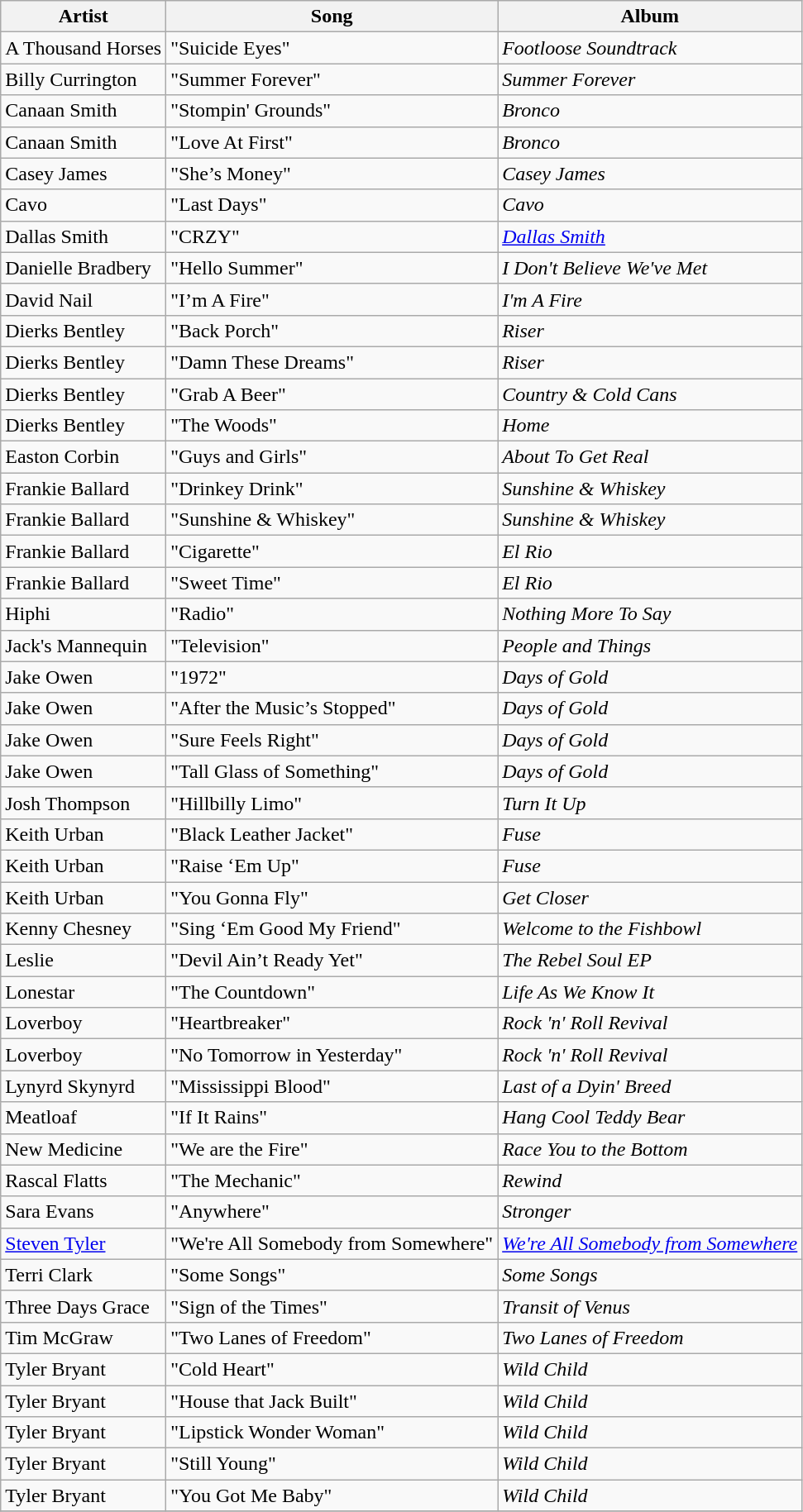<table class="wikitable">
<tr>
<th>Artist</th>
<th>Song</th>
<th>Album</th>
</tr>
<tr>
<td>A Thousand Horses</td>
<td>"Suicide Eyes"</td>
<td><em>Footloose Soundtrack</em></td>
</tr>
<tr>
<td>Billy Currington</td>
<td>"Summer Forever"</td>
<td><em>Summer Forever</em></td>
</tr>
<tr>
<td>Canaan Smith</td>
<td>"Stompin' Grounds"</td>
<td><em>Bronco</em></td>
</tr>
<tr>
<td>Canaan Smith</td>
<td>"Love At First"</td>
<td><em>Bronco</em></td>
</tr>
<tr>
<td>Casey James</td>
<td>"She’s Money"</td>
<td><em>Casey James</em></td>
</tr>
<tr>
<td>Cavo</td>
<td>"Last Days"</td>
<td><em>Cavo</em></td>
</tr>
<tr>
<td>Dallas Smith</td>
<td>"CRZY"</td>
<td><em><a href='#'>Dallas Smith</a></em></td>
</tr>
<tr>
<td>Danielle Bradbery</td>
<td>"Hello Summer"</td>
<td><em>I Don't Believe We've Met</em></td>
</tr>
<tr>
<td>David Nail</td>
<td>"I’m A Fire"</td>
<td><em>I'm A Fire</em></td>
</tr>
<tr>
<td>Dierks Bentley</td>
<td>"Back Porch"</td>
<td><em>Riser</em></td>
</tr>
<tr>
<td>Dierks Bentley</td>
<td>"Damn These Dreams"</td>
<td><em>Riser</em></td>
</tr>
<tr>
<td>Dierks Bentley</td>
<td>"Grab A Beer"</td>
<td><em>Country & Cold Cans</em></td>
</tr>
<tr>
<td>Dierks Bentley</td>
<td>"The Woods"</td>
<td><em>Home</em></td>
</tr>
<tr>
<td>Easton Corbin</td>
<td>"Guys and Girls"</td>
<td><em>About To Get Real</em></td>
</tr>
<tr>
<td>Frankie Ballard</td>
<td>"Drinkey Drink"</td>
<td><em>Sunshine & Whiskey</em></td>
</tr>
<tr>
<td>Frankie Ballard</td>
<td>"Sunshine & Whiskey"</td>
<td><em>Sunshine & Whiskey</em></td>
</tr>
<tr>
<td>Frankie Ballard</td>
<td>"Cigarette"</td>
<td><em>El Rio</em></td>
</tr>
<tr>
<td>Frankie Ballard</td>
<td>"Sweet Time"</td>
<td><em>El Rio</em></td>
</tr>
<tr>
<td>Hiphi</td>
<td>"Radio"</td>
<td><em>Nothing More To Say</em></td>
</tr>
<tr>
<td>Jack's Mannequin</td>
<td>"Television"</td>
<td><em>People and Things</em></td>
</tr>
<tr>
<td>Jake Owen</td>
<td>"1972"</td>
<td><em>Days of Gold</em></td>
</tr>
<tr>
<td>Jake Owen</td>
<td>"After the Music’s Stopped"</td>
<td><em>Days of Gold</em></td>
</tr>
<tr>
<td>Jake Owen</td>
<td>"Sure Feels Right"</td>
<td><em>Days of Gold</em></td>
</tr>
<tr>
<td>Jake Owen</td>
<td>"Tall Glass of Something"</td>
<td><em>Days of Gold</em></td>
</tr>
<tr>
<td>Josh Thompson</td>
<td>"Hillbilly Limo"</td>
<td><em>Turn It Up</em></td>
</tr>
<tr>
<td>Keith Urban</td>
<td>"Black Leather Jacket"</td>
<td><em>Fuse</em></td>
</tr>
<tr>
<td>Keith Urban</td>
<td>"Raise ‘Em Up"</td>
<td><em>Fuse</em></td>
</tr>
<tr>
<td>Keith Urban</td>
<td>"You Gonna Fly"</td>
<td><em>Get Closer</em></td>
</tr>
<tr>
<td>Kenny Chesney</td>
<td>"Sing ‘Em Good My Friend"</td>
<td><em>Welcome to the Fishbowl</em></td>
</tr>
<tr>
<td>Leslie</td>
<td>"Devil Ain’t Ready Yet"</td>
<td><em>The Rebel Soul EP</em></td>
</tr>
<tr>
<td>Lonestar</td>
<td>"The Countdown"</td>
<td><em>Life As We Know It</em></td>
</tr>
<tr>
<td>Loverboy</td>
<td>"Heartbreaker"</td>
<td><em>Rock 'n' Roll Revival</em></td>
</tr>
<tr>
<td>Loverboy</td>
<td>"No Tomorrow in Yesterday"</td>
<td><em>Rock 'n' Roll Revival</em></td>
</tr>
<tr>
<td>Lynyrd Skynyrd</td>
<td>"Mississippi Blood"</td>
<td><em>Last of a Dyin' Breed</em></td>
</tr>
<tr>
<td>Meatloaf</td>
<td>"If It Rains"</td>
<td><em>Hang Cool Teddy Bear</em></td>
</tr>
<tr>
<td>New Medicine</td>
<td>"We are the Fire"</td>
<td><em>Race You to the Bottom</em></td>
</tr>
<tr>
<td>Rascal Flatts</td>
<td>"The Mechanic"</td>
<td><em>Rewind</em></td>
</tr>
<tr>
<td>Sara Evans</td>
<td>"Anywhere"</td>
<td><em>Stronger</em></td>
</tr>
<tr>
<td><a href='#'>Steven Tyler</a></td>
<td>"We're All Somebody from Somewhere"</td>
<td><em><a href='#'>We're All Somebody from Somewhere</a></em></td>
</tr>
<tr>
<td>Terri Clark</td>
<td>"Some Songs"</td>
<td><em>Some Songs</em></td>
</tr>
<tr>
<td>Three Days Grace</td>
<td>"Sign of the Times"</td>
<td><em>Transit of Venus</em></td>
</tr>
<tr>
<td>Tim McGraw</td>
<td>"Two Lanes of Freedom"</td>
<td><em>Two Lanes of Freedom</em></td>
</tr>
<tr>
<td>Tyler Bryant</td>
<td>"Cold Heart"</td>
<td><em>Wild Child</em></td>
</tr>
<tr>
<td>Tyler Bryant</td>
<td>"House that Jack Built"</td>
<td><em>Wild Child</em></td>
</tr>
<tr>
<td>Tyler Bryant</td>
<td>"Lipstick Wonder Woman"</td>
<td><em>Wild Child</em></td>
</tr>
<tr>
<td>Tyler Bryant</td>
<td>"Still Young"</td>
<td><em>Wild Child</em></td>
</tr>
<tr>
<td>Tyler Bryant</td>
<td>"You Got Me Baby"</td>
<td><em>Wild Child</em></td>
</tr>
<tr>
</tr>
</table>
